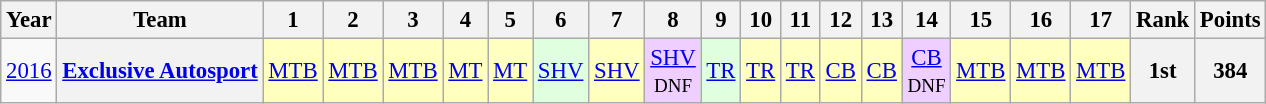<table class="wikitable" border="1" style="text-align:center; font-size:95%;">
<tr valign="top">
<th>Year</th>
<th>Team</th>
<th>1</th>
<th>2</th>
<th>3</th>
<th>4</th>
<th>5</th>
<th>6</th>
<th>7</th>
<th>8</th>
<th>9</th>
<th>10</th>
<th>11</th>
<th>12</th>
<th>13</th>
<th>14</th>
<th>15</th>
<th>16</th>
<th>17</th>
<th>Rank</th>
<th>Points</th>
</tr>
<tr>
<td><a href='#'>2016</a></td>
<th><a href='#'>Exclusive Autosport</a></th>
<td style="background-color:#FFFFBF"><a href='#'>MTB</a><br><small></small></td>
<td style="background-color:#FFFFBF"><a href='#'>MTB</a><br><small></small></td>
<td style="background-color:#FFFFBF"><a href='#'>MTB</a><br><small></small></td>
<td style="background-color:#FFFFBF"><a href='#'>MT</a><br><small></small></td>
<td style="background-color:#FFFFBF"><a href='#'>MT</a><br><small></small></td>
<td style="background-color:#DFFFDF"><a href='#'>SHV</a><br><small></small></td>
<td style="background-color:#FFFFBF"><a href='#'>SHV</a><br><small></small></td>
<td style="background-color:#EFCFFF"><a href='#'>SHV</a><br><small>DNF</small></td>
<td style="background-color:#DFFFDF"><a href='#'>TR</a><br><small></small></td>
<td style="background-color:#FFFFBF"><a href='#'>TR</a><br><small></small></td>
<td style="background-color:#FFFFBF"><a href='#'>TR</a><br><small></small></td>
<td style="background-color:#FFFFBF"><a href='#'>CB</a><br><small></small></td>
<td style="background-color:#FFFFBF"><a href='#'>CB</a><br><small></small></td>
<td style="background-color:#EFCFFF"><a href='#'>CB</a><br><small>DNF</small></td>
<td style="background-color:#FFFFBF"><a href='#'>MTB</a><br><small></small></td>
<td style="background-color:#FFFFBF"><a href='#'>MTB</a><br><small></small></td>
<td style="background-color:#FFFFBF"><a href='#'>MTB</a><br><small></small></td>
<th>1st</th>
<th>384</th>
</tr>
</table>
